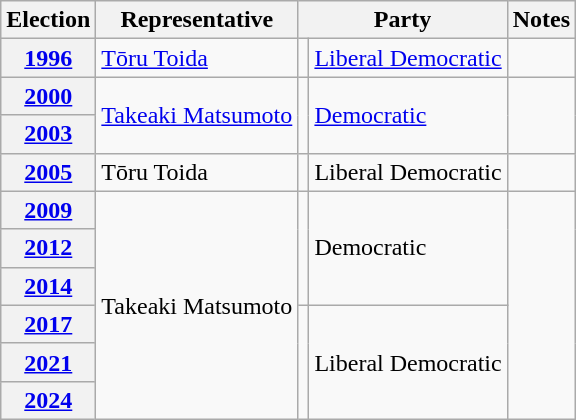<table class=wikitable>
<tr valign=bottom>
<th>Election</th>
<th>Representative</th>
<th colspan="2">Party</th>
<th>Notes</th>
</tr>
<tr>
<th><a href='#'>1996</a></th>
<td><a href='#'>Tōru Toida</a></td>
<td bgcolor=></td>
<td><a href='#'>Liberal Democratic</a></td>
<td></td>
</tr>
<tr>
<th><a href='#'>2000</a></th>
<td rowspan="2"><a href='#'>Takeaki Matsumoto</a></td>
<td rowspan="2" bgcolor=></td>
<td rowspan="2"><a href='#'>Democratic</a></td>
<td rowspan="2"></td>
</tr>
<tr>
<th><a href='#'>2003</a></th>
</tr>
<tr>
<th><a href='#'>2005</a></th>
<td>Tōru Toida</td>
<td bgcolor=></td>
<td>Liberal Democratic</td>
<td></td>
</tr>
<tr>
<th><a href='#'>2009</a></th>
<td rowspan="6">Takeaki Matsumoto</td>
<td rowspan="3" bgcolor=></td>
<td rowspan="3">Democratic</td>
<td rowspan="6"></td>
</tr>
<tr>
<th><a href='#'>2012</a></th>
</tr>
<tr>
<th><a href='#'>2014</a></th>
</tr>
<tr>
<th><a href='#'>2017</a></th>
<td rowspan="3" bgcolor=></td>
<td rowspan="3">Liberal Democratic</td>
</tr>
<tr>
<th><a href='#'>2021</a></th>
</tr>
<tr>
<th><a href='#'>2024</a></th>
</tr>
</table>
